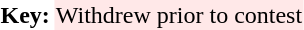<table>
<tr>
<td><strong>Key:</strong></td>
<td align="center" bgcolor=#FFE8E8>Withdrew prior to contest</td>
</tr>
</table>
